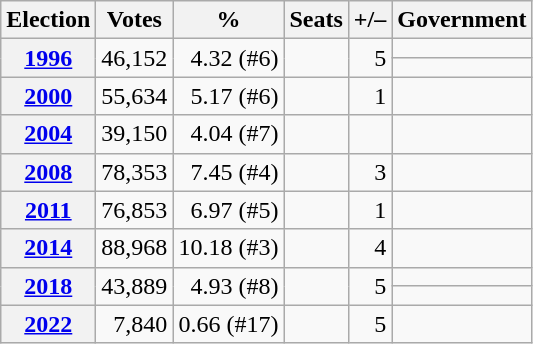<table class=wikitable style="text-align: right;">
<tr>
<th>Election</th>
<th>Votes</th>
<th>%</th>
<th>Seats</th>
<th>+/–</th>
<th>Government</th>
</tr>
<tr>
<th rowspan=2><a href='#'>1996</a></th>
<td rowspan=2>46,152</td>
<td rowspan=2>4.32 (#6)</td>
<td rowspan=2></td>
<td rowspan=2> 5</td>
<td></td>
</tr>
<tr>
<td></td>
</tr>
<tr>
<th><a href='#'>2000</a></th>
<td>55,634</td>
<td>5.17 (#6)</td>
<td></td>
<td> 1</td>
<td></td>
</tr>
<tr>
<th><a href='#'>2004</a></th>
<td>39,150</td>
<td>4.04 (#7)</td>
<td></td>
<td></td>
<td></td>
</tr>
<tr>
<th><a href='#'>2008</a></th>
<td>78,353</td>
<td>7.45 (#4)</td>
<td></td>
<td> 3</td>
<td></td>
</tr>
<tr>
<th><a href='#'>2011</a></th>
<td>76,853</td>
<td>6.97 (#5)</td>
<td></td>
<td> 1</td>
<td></td>
</tr>
<tr>
<th><a href='#'>2014</a></th>
<td>88,968</td>
<td>10.18 (#3)</td>
<td></td>
<td> 4</td>
<td></td>
</tr>
<tr>
<th rowspan=2><a href='#'>2018</a></th>
<td rowspan=2>43,889</td>
<td rowspan=2>4.93 (#8)</td>
<td rowspan=2></td>
<td rowspan=2> 5</td>
<td></td>
</tr>
<tr>
<td></td>
</tr>
<tr>
<th><a href='#'>2022</a></th>
<td>7,840</td>
<td>0.66 (#17)</td>
<td></td>
<td> 5</td>
<td></td>
</tr>
</table>
